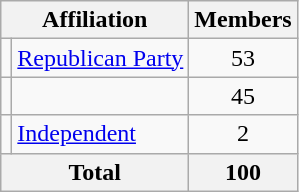<table class=wikitable>
<tr valign=bottom>
<th colspan=2>Affiliation</th>
<th>Members</th>
</tr>
<tr>
<td></td>
<td><a href='#'>Republican Party</a></td>
<td align=center>53</td>
</tr>
<tr>
<td></td>
<td></td>
<td align=center>45</td>
</tr>
<tr>
<td></td>
<td><a href='#'>Independent</a></td>
<td align=center>2</td>
</tr>
<tr>
<th colspan="2" style="text-align:center;">Total</th>
<th align=center>100</th>
</tr>
</table>
